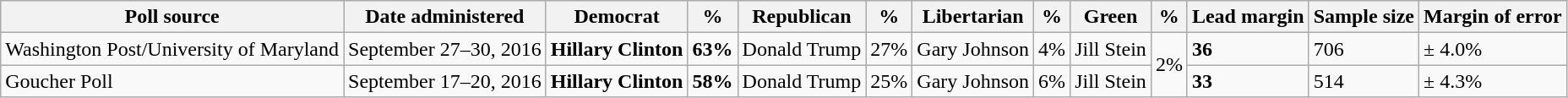<table class="wikitable">
<tr valign=bottom>
<th>Poll source</th>
<th>Date administered</th>
<th>Democrat</th>
<th>%</th>
<th>Republican</th>
<th>%</th>
<th>Libertarian</th>
<th>%</th>
<th>Green</th>
<th>%</th>
<th>Lead margin</th>
<th>Sample size</th>
<th>Margin of error</th>
</tr>
<tr>
<td>Washington Post/University of Maryland</td>
<td>September 27–30, 2016</td>
<td><strong>Hillary Clinton</strong></td>
<td><strong>63%</strong></td>
<td>Donald Trump</td>
<td>27%</td>
<td>Gary Johnson</td>
<td>4%</td>
<td>Jill Stein</td>
<td rowspan="2">2%</td>
<td><strong>36</strong></td>
<td>706</td>
<td>± 4.0%</td>
</tr>
<tr>
<td>Goucher Poll</td>
<td>September 17–20, 2016</td>
<td><strong>Hillary Clinton</strong></td>
<td><strong>58%</strong></td>
<td>Donald Trump</td>
<td>25%</td>
<td>Gary Johnson</td>
<td>6%</td>
<td>Jill Stein</td>
<td><strong>33</strong></td>
<td>514</td>
<td>± 4.3%</td>
</tr>
</table>
